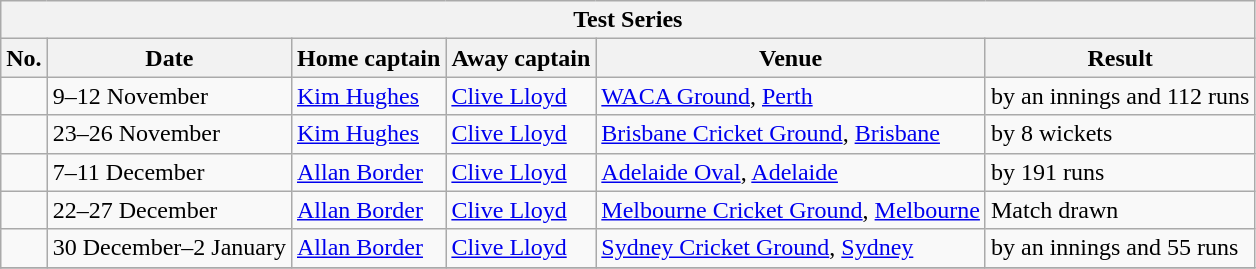<table class="wikitable">
<tr>
<th colspan="9">Test Series</th>
</tr>
<tr>
<th>No.</th>
<th>Date</th>
<th>Home captain</th>
<th>Away captain</th>
<th>Venue</th>
<th>Result</th>
</tr>
<tr>
<td></td>
<td>9–12 November</td>
<td><a href='#'>Kim Hughes</a></td>
<td><a href='#'>Clive Lloyd</a></td>
<td><a href='#'>WACA Ground</a>, <a href='#'>Perth</a></td>
<td> by an innings and 112 runs</td>
</tr>
<tr>
<td></td>
<td>23–26 November</td>
<td><a href='#'>Kim Hughes</a></td>
<td><a href='#'>Clive Lloyd</a></td>
<td><a href='#'>Brisbane Cricket Ground</a>, <a href='#'>Brisbane</a></td>
<td> by 8 wickets</td>
</tr>
<tr>
<td></td>
<td>7–11 December</td>
<td><a href='#'>Allan Border</a></td>
<td><a href='#'>Clive Lloyd</a></td>
<td><a href='#'>Adelaide Oval</a>, <a href='#'>Adelaide</a></td>
<td> by 191 runs</td>
</tr>
<tr>
<td></td>
<td>22–27 December</td>
<td><a href='#'>Allan Border</a></td>
<td><a href='#'>Clive Lloyd</a></td>
<td><a href='#'>Melbourne Cricket Ground</a>, <a href='#'>Melbourne</a></td>
<td>Match drawn</td>
</tr>
<tr>
<td></td>
<td>30 December–2 January</td>
<td><a href='#'>Allan Border</a></td>
<td><a href='#'>Clive Lloyd</a></td>
<td><a href='#'>Sydney Cricket Ground</a>, <a href='#'>Sydney</a></td>
<td> by an innings and 55 runs</td>
</tr>
<tr>
</tr>
</table>
